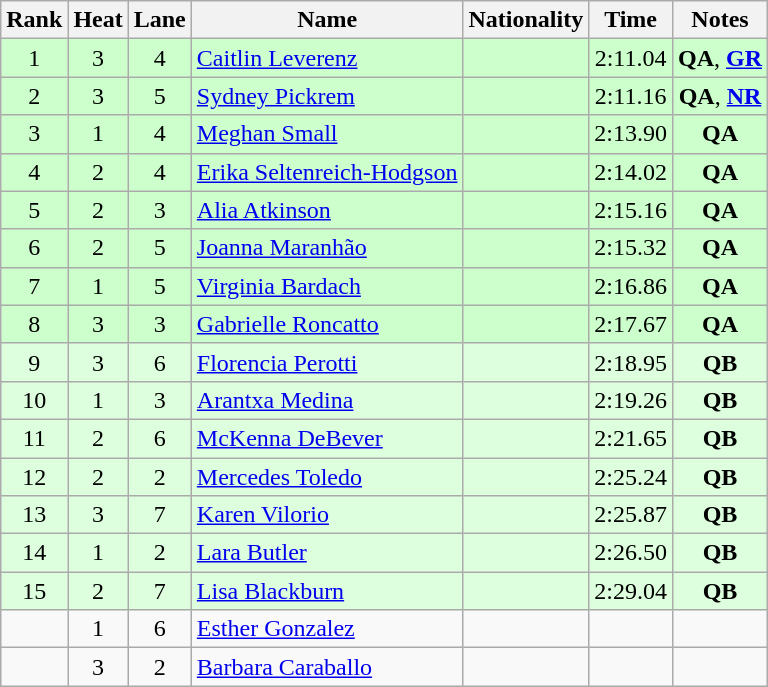<table class="wikitable sortable" style="text-align:center">
<tr>
<th>Rank</th>
<th>Heat</th>
<th>Lane</th>
<th>Name</th>
<th>Nationality</th>
<th>Time</th>
<th>Notes</th>
</tr>
<tr bgcolor=ccffcc>
<td>1</td>
<td>3</td>
<td>4</td>
<td align=left><a href='#'>Caitlin Leverenz</a></td>
<td align=left></td>
<td>2:11.04</td>
<td><strong>QA</strong>, <strong><a href='#'>GR</a></strong></td>
</tr>
<tr bgcolor=ccffcc>
<td>2</td>
<td>3</td>
<td>5</td>
<td align=left><a href='#'>Sydney Pickrem</a></td>
<td align=left></td>
<td>2:11.16</td>
<td><strong>QA</strong>, <strong><a href='#'>NR</a></strong></td>
</tr>
<tr bgcolor=ccffcc>
<td>3</td>
<td>1</td>
<td>4</td>
<td align=left><a href='#'>Meghan Small</a></td>
<td align=left></td>
<td>2:13.90</td>
<td><strong>QA</strong></td>
</tr>
<tr bgcolor=ccffcc>
<td>4</td>
<td>2</td>
<td>4</td>
<td align=left><a href='#'>Erika Seltenreich-Hodgson</a></td>
<td align=left></td>
<td>2:14.02</td>
<td><strong>QA</strong></td>
</tr>
<tr bgcolor=ccffcc>
<td>5</td>
<td>2</td>
<td>3</td>
<td align=left><a href='#'>Alia Atkinson</a></td>
<td align=left></td>
<td>2:15.16</td>
<td><strong>QA</strong></td>
</tr>
<tr bgcolor=ccffcc>
<td>6</td>
<td>2</td>
<td>5</td>
<td align=left><a href='#'>Joanna Maranhão</a></td>
<td align=left></td>
<td>2:15.32</td>
<td><strong>QA</strong></td>
</tr>
<tr bgcolor=ccffcc>
<td>7</td>
<td>1</td>
<td>5</td>
<td align=left><a href='#'>Virginia Bardach</a></td>
<td align=left></td>
<td>2:16.86</td>
<td><strong>QA</strong></td>
</tr>
<tr bgcolor=ccffcc>
<td>8</td>
<td>3</td>
<td>3</td>
<td align=left><a href='#'>Gabrielle Roncatto</a></td>
<td align=left></td>
<td>2:17.67</td>
<td><strong>QA</strong></td>
</tr>
<tr bgcolor=ddffdd>
<td>9</td>
<td>3</td>
<td>6</td>
<td align=left><a href='#'>Florencia Perotti</a></td>
<td align=left></td>
<td>2:18.95</td>
<td><strong>QB</strong></td>
</tr>
<tr bgcolor=ddffdd>
<td>10</td>
<td>1</td>
<td>3</td>
<td align=left><a href='#'>Arantxa Medina</a></td>
<td align=left></td>
<td>2:19.26</td>
<td><strong>QB</strong></td>
</tr>
<tr bgcolor=ddffdd>
<td>11</td>
<td>2</td>
<td>6</td>
<td align=left><a href='#'>McKenna DeBever</a></td>
<td align=left></td>
<td>2:21.65</td>
<td><strong>QB</strong></td>
</tr>
<tr bgcolor=ddffdd>
<td>12</td>
<td>2</td>
<td>2</td>
<td align=left><a href='#'>Mercedes Toledo</a></td>
<td align=left></td>
<td>2:25.24</td>
<td><strong>QB</strong></td>
</tr>
<tr bgcolor=ddffdd>
<td>13</td>
<td>3</td>
<td>7</td>
<td align=left><a href='#'>Karen Vilorio</a></td>
<td align=left></td>
<td>2:25.87</td>
<td><strong>QB</strong></td>
</tr>
<tr bgcolor=ddffdd>
<td>14</td>
<td>1</td>
<td>2</td>
<td align=left><a href='#'>Lara Butler</a></td>
<td align=left></td>
<td>2:26.50</td>
<td><strong>QB</strong></td>
</tr>
<tr bgcolor=ddffdd>
<td>15</td>
<td>2</td>
<td>7</td>
<td align=left><a href='#'>Lisa Blackburn</a></td>
<td align=left></td>
<td>2:29.04</td>
<td><strong>QB</strong></td>
</tr>
<tr>
<td></td>
<td>1</td>
<td>6</td>
<td align=left><a href='#'>Esther Gonzalez</a></td>
<td align=left></td>
<td></td>
<td></td>
</tr>
<tr>
<td></td>
<td>3</td>
<td>2</td>
<td align=left><a href='#'>Barbara Caraballo</a></td>
<td align=left></td>
<td></td>
<td></td>
</tr>
</table>
